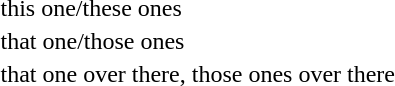<table>
<tr>
<td></td>
<td>this one/these ones</td>
</tr>
<tr>
<td></td>
<td>that one/those ones</td>
</tr>
<tr>
<td></td>
<td>that one over there, those ones over there</td>
</tr>
</table>
